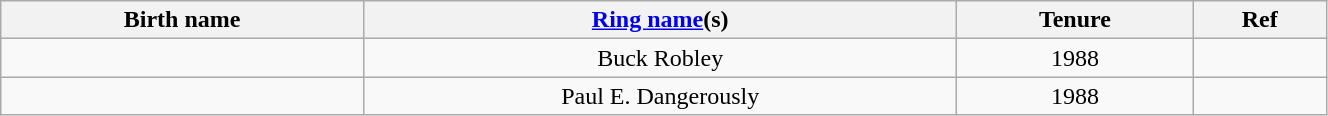<table class="sortable wikitable" style="text-align:center; width:70%;">
<tr>
<th>Birth name</th>
<th><a href='#'>Ring name</a>(s)</th>
<th>Tenure</th>
<th>Ref</th>
</tr>
<tr>
<td></td>
<td>Buck Robley</td>
<td sort>1988</td>
<td><br></td>
</tr>
<tr>
<td></td>
<td>Paul E. Dangerously</td>
<td sort>1988</td>
<td><br></td>
</tr>
</table>
